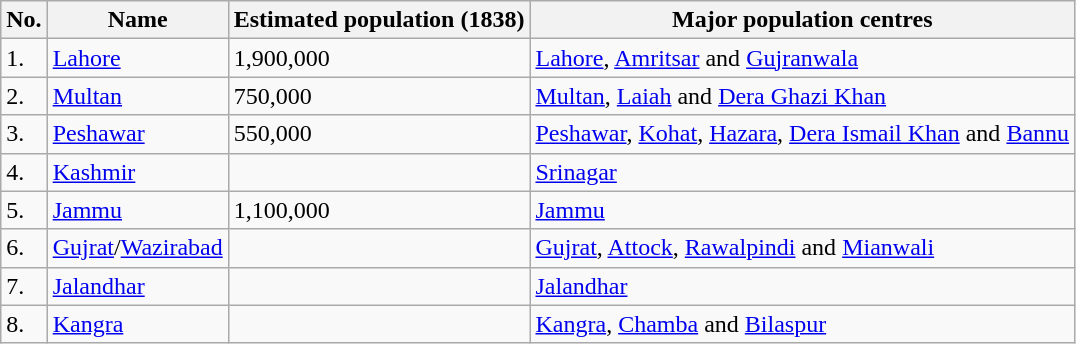<table class="wikitable">
<tr>
<th>No.</th>
<th>Name</th>
<th>Estimated population (1838)</th>
<th>Major population centres</th>
</tr>
<tr>
<td>1.</td>
<td><a href='#'>Lahore</a></td>
<td>1,900,000</td>
<td><a href='#'>Lahore</a>, <a href='#'>Amritsar</a> and <a href='#'>Gujranwala</a></td>
</tr>
<tr>
<td>2.</td>
<td><a href='#'>Multan</a></td>
<td>750,000</td>
<td><a href='#'>Multan</a>, <a href='#'>Laiah</a> and <a href='#'>Dera Ghazi Khan</a></td>
</tr>
<tr>
<td>3.</td>
<td><a href='#'>Peshawar</a></td>
<td>550,000</td>
<td><a href='#'>Peshawar</a>, <a href='#'>Kohat</a>, <a href='#'>Hazara</a>, <a href='#'>Dera Ismail Khan</a> and <a href='#'>Bannu</a></td>
</tr>
<tr>
<td>4.</td>
<td><a href='#'>Kashmir</a></td>
<td></td>
<td><a href='#'>Srinagar</a></td>
</tr>
<tr>
<td>5.</td>
<td><a href='#'>Jammu</a></td>
<td>1,100,000</td>
<td><a href='#'>Jammu</a></td>
</tr>
<tr>
<td>6.</td>
<td><a href='#'>Gujrat</a>/<a href='#'>Wazirabad</a></td>
<td></td>
<td><a href='#'>Gujrat</a>, <a href='#'>Attock</a>, <a href='#'>Rawalpindi</a> and <a href='#'>Mianwali</a></td>
</tr>
<tr>
<td>7.</td>
<td><a href='#'>Jalandhar</a></td>
<td></td>
<td><a href='#'>Jalandhar</a></td>
</tr>
<tr>
<td>8.</td>
<td><a href='#'>Kangra</a></td>
<td></td>
<td><a href='#'>Kangra</a>, <a href='#'>Chamba</a> and <a href='#'>Bilaspur</a></td>
</tr>
</table>
